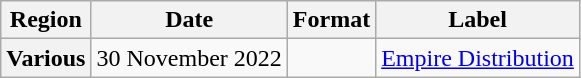<table class="wikitable plainrowheaders">
<tr>
<th scope="col">Region</th>
<th scope="col">Date</th>
<th scope="col">Format</th>
<th scope="col">Label</th>
</tr>
<tr>
<th scope="row">Various</th>
<td>30 November 2022</td>
<td></td>
<td><a href='#'>Empire Distribution</a></td>
</tr>
</table>
